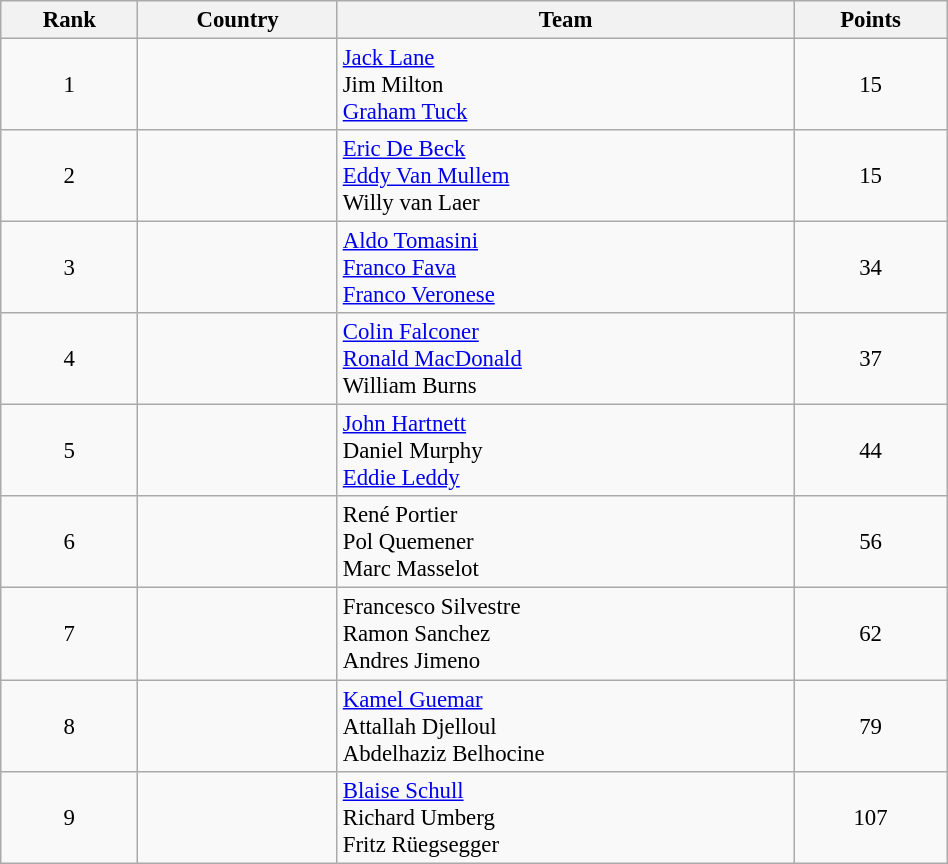<table class="wikitable sortable" style=" text-align:center; font-size:95%;" width="50%">
<tr>
<th>Rank</th>
<th>Country</th>
<th>Team</th>
<th>Points</th>
</tr>
<tr>
<td align=center>1</td>
<td align=left></td>
<td align=left><a href='#'>Jack Lane</a><br>Jim Milton<br><a href='#'>Graham Tuck</a></td>
<td>15</td>
</tr>
<tr>
<td align=center>2</td>
<td align=left></td>
<td align=left><a href='#'>Eric De Beck</a><br><a href='#'>Eddy Van Mullem</a><br>Willy van Laer</td>
<td>15</td>
</tr>
<tr>
<td align=center>3</td>
<td align=left></td>
<td align=left><a href='#'>Aldo Tomasini</a><br><a href='#'>Franco Fava</a><br><a href='#'>Franco Veronese</a></td>
<td>34</td>
</tr>
<tr>
<td align=center>4</td>
<td align=left></td>
<td align=left><a href='#'>Colin Falconer</a><br><a href='#'>Ronald MacDonald</a><br>William Burns</td>
<td>37</td>
</tr>
<tr>
<td align=center>5</td>
<td align=left></td>
<td align=left><a href='#'>John Hartnett</a><br>Daniel Murphy<br><a href='#'>Eddie Leddy</a></td>
<td>44</td>
</tr>
<tr>
<td align=center>6</td>
<td align=left></td>
<td align=left>René Portier<br>Pol Quemener<br>Marc Masselot</td>
<td>56</td>
</tr>
<tr>
<td align=center>7</td>
<td align=left></td>
<td align=left>Francesco Silvestre<br>Ramon Sanchez<br>Andres Jimeno</td>
<td>62</td>
</tr>
<tr>
<td align=center>8</td>
<td align=left></td>
<td align=left><a href='#'>Kamel Guemar</a><br>Attallah Djelloul<br>Abdelhaziz Belhocine</td>
<td>79</td>
</tr>
<tr>
<td align=center>9</td>
<td align=left></td>
<td align=left><a href='#'>Blaise Schull</a><br>Richard Umberg<br>Fritz Rüegsegger</td>
<td>107</td>
</tr>
</table>
